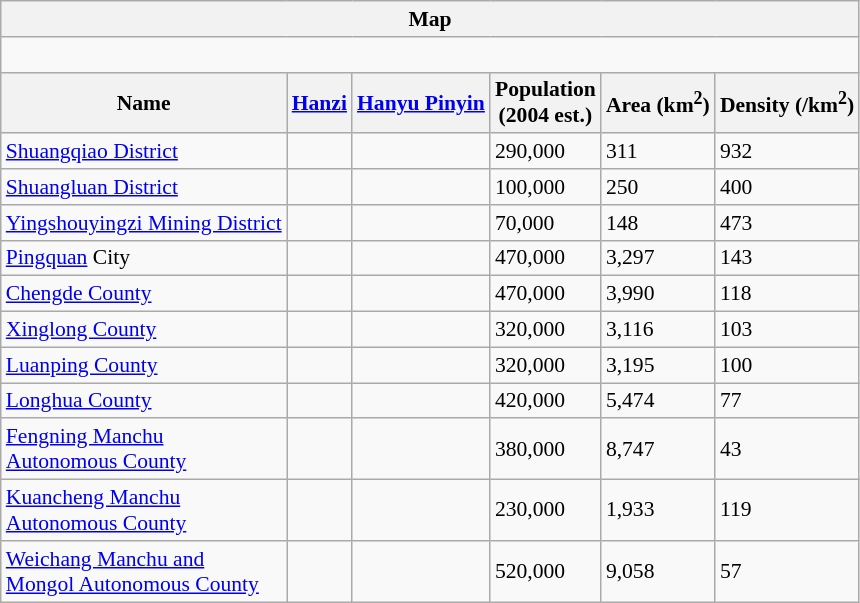<table class="wikitable"  style="font-size:90%;" align=center>
<tr>
<th colspan="7" align="center">Map</th>
</tr>
<tr>
<td colspan="7" align="center"><div><br> 












</div></td>
</tr>
<tr>
<th>Name</th>
<th><a href='#'>Hanzi</a></th>
<th><a href='#'>Hanyu Pinyin</a></th>
<th>Population<br>(2004 est.)</th>
<th>Area (km<sup>2</sup>)</th>
<th>Density (/km<sup>2</sup>)</th>
</tr>
<tr>
<td><a href='#'>Shuangqiao District</a></td>
<td></td>
<td></td>
<td>290,000</td>
<td>311</td>
<td>932</td>
</tr>
<tr>
<td><a href='#'>Shuangluan District</a></td>
<td></td>
<td></td>
<td>100,000</td>
<td>250</td>
<td>400</td>
</tr>
<tr>
<td><a href='#'>Yingshouyingzi Mining District</a></td>
<td></td>
<td></td>
<td>70,000</td>
<td>148</td>
<td>473</td>
</tr>
<tr>
<td><a href='#'>Pingquan</a> City</td>
<td></td>
<td></td>
<td>470,000</td>
<td>3,297</td>
<td>143</td>
</tr>
<tr>
<td><a href='#'>Chengde County</a></td>
<td></td>
<td></td>
<td>470,000</td>
<td>3,990</td>
<td>118</td>
</tr>
<tr>
<td><a href='#'>Xinglong County</a></td>
<td></td>
<td></td>
<td>320,000</td>
<td>3,116</td>
<td>103</td>
</tr>
<tr>
<td><a href='#'>Luanping County</a></td>
<td></td>
<td></td>
<td>320,000</td>
<td>3,195</td>
<td>100</td>
</tr>
<tr>
<td><a href='#'>Longhua County</a></td>
<td></td>
<td></td>
<td>420,000</td>
<td>5,474</td>
<td>77</td>
</tr>
<tr>
<td><a href='#'>Fengning Manchu</a><br><a href='#'>Autonomous County</a></td>
<td></td>
<td></td>
<td>380,000</td>
<td>8,747</td>
<td>43</td>
</tr>
<tr>
<td><a href='#'>Kuancheng Manchu</a><br><a href='#'>Autonomous County</a></td>
<td></td>
<td></td>
<td>230,000</td>
<td>1,933</td>
<td>119</td>
</tr>
<tr>
<td><a href='#'>Weichang Manchu and</a><br><a href='#'>Mongol Autonomous County</a></td>
<td></td>
<td></td>
<td>520,000</td>
<td>9,058</td>
<td>57</td>
</tr>
</table>
